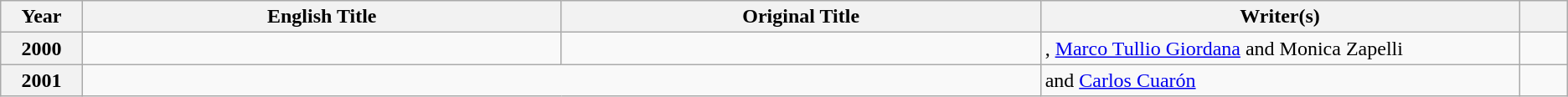<table class="wikitable plainrowheaders">
<tr>
<th scope="col" style="width:1%;">Year</th>
<th scope="col" style="width:10%;">English Title</th>
<th scope="col" style="width:10%;">Original Title</th>
<th scope="col" style="width:10%;">Writer(s)</th>
<th scope="col" style="width:1%;" class="unsortable" scope="col"></th>
</tr>
<tr>
<th style="text-align:center;">2000<br></th>
<td></td>
<td></td>
<td>, <a href='#'>Marco Tullio Giordana</a> and Monica Zapelli</td>
<td style="text-align:center;"></td>
</tr>
<tr>
<th style="text-align:center;">2001<br></th>
<td colspan="2"></td>
<td> and <a href='#'>Carlos Cuarón</a></td>
<td style="text-align:center;"></td>
</tr>
</table>
